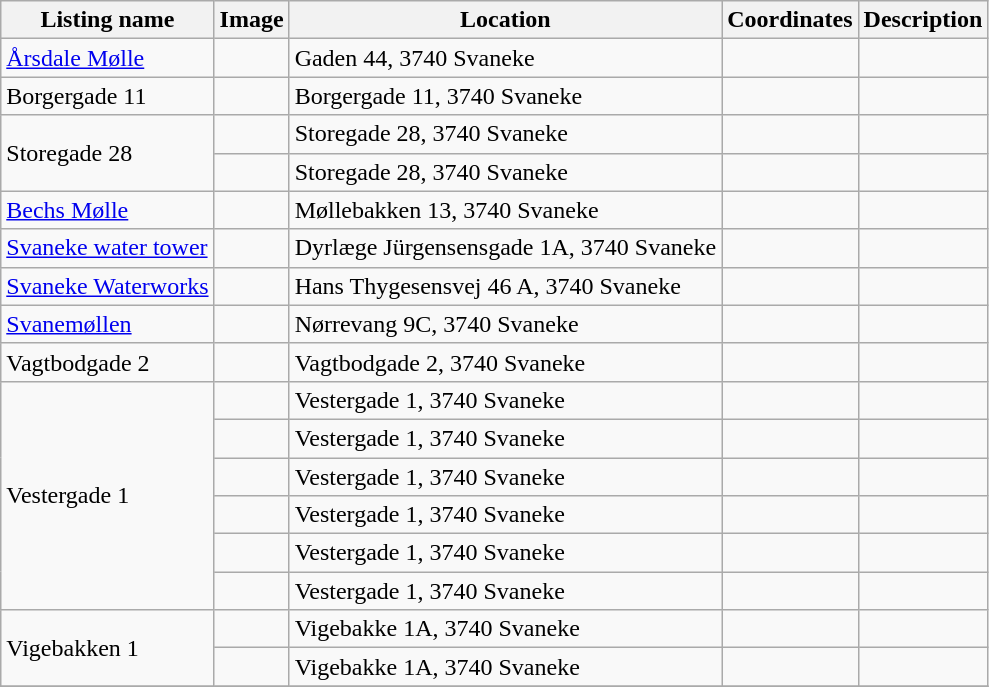<table class="wikitable sortable">
<tr>
<th>Listing name</th>
<th>Image</th>
<th>Location</th>
<th>Coordinates</th>
<th>Description</th>
</tr>
<tr>
<td><a href='#'>Årsdale Mølle</a></td>
<td></td>
<td>Gaden 44, 3740 Svaneke</td>
<td></td>
<td></td>
</tr>
<tr>
<td>Borgergade 11</td>
<td></td>
<td>Borgergade 11, 3740 Svaneke</td>
<td></td>
<td></td>
</tr>
<tr>
<td rowspan="2">Storegade 28</td>
<td></td>
<td>Storegade 28, 3740 Svaneke</td>
<td></td>
<td></td>
</tr>
<tr>
<td></td>
<td>Storegade 28, 3740 Svaneke</td>
<td></td>
<td></td>
</tr>
<tr>
<td><a href='#'>Bechs Mølle</a></td>
<td></td>
<td>Møllebakken 13, 3740 Svaneke</td>
<td></td>
<td></td>
</tr>
<tr>
<td><a href='#'>Svaneke water tower</a></td>
<td></td>
<td>Dyrlæge Jürgensensgade 1A, 3740 Svaneke</td>
<td></td>
<td></td>
</tr>
<tr>
<td><a href='#'>Svaneke Waterworks</a></td>
<td></td>
<td>Hans Thygesensvej 46 A, 3740 Svaneke</td>
<td></td>
<td></td>
</tr>
<tr>
<td><a href='#'>Svanemøllen</a></td>
<td></td>
<td>Nørrevang 9C, 3740 Svaneke</td>
<td></td>
<td></td>
</tr>
<tr>
<td>Vagtbodgade 2</td>
<td></td>
<td>Vagtbodgade 2, 3740 Svaneke</td>
<td></td>
<td></td>
</tr>
<tr>
<td rowspan="6">Vestergade 1</td>
<td></td>
<td>Vestergade 1, 3740 Svaneke</td>
<td></td>
<td></td>
</tr>
<tr>
<td></td>
<td>Vestergade 1, 3740 Svaneke</td>
<td></td>
<td></td>
</tr>
<tr>
<td></td>
<td>Vestergade 1, 3740 Svaneke</td>
<td></td>
<td></td>
</tr>
<tr>
<td></td>
<td>Vestergade 1, 3740 Svaneke</td>
<td></td>
<td></td>
</tr>
<tr>
<td></td>
<td>Vestergade 1, 3740 Svaneke</td>
<td></td>
<td></td>
</tr>
<tr>
<td></td>
<td>Vestergade 1, 3740 Svaneke</td>
<td></td>
<td></td>
</tr>
<tr>
<td rowspan="2">Vigebakken 1</td>
<td></td>
<td>Vigebakke 1A, 3740 Svaneke</td>
<td></td>
<td></td>
</tr>
<tr>
<td></td>
<td>Vigebakke 1A, 3740 Svaneke</td>
<td></td>
<td></td>
</tr>
<tr>
</tr>
</table>
